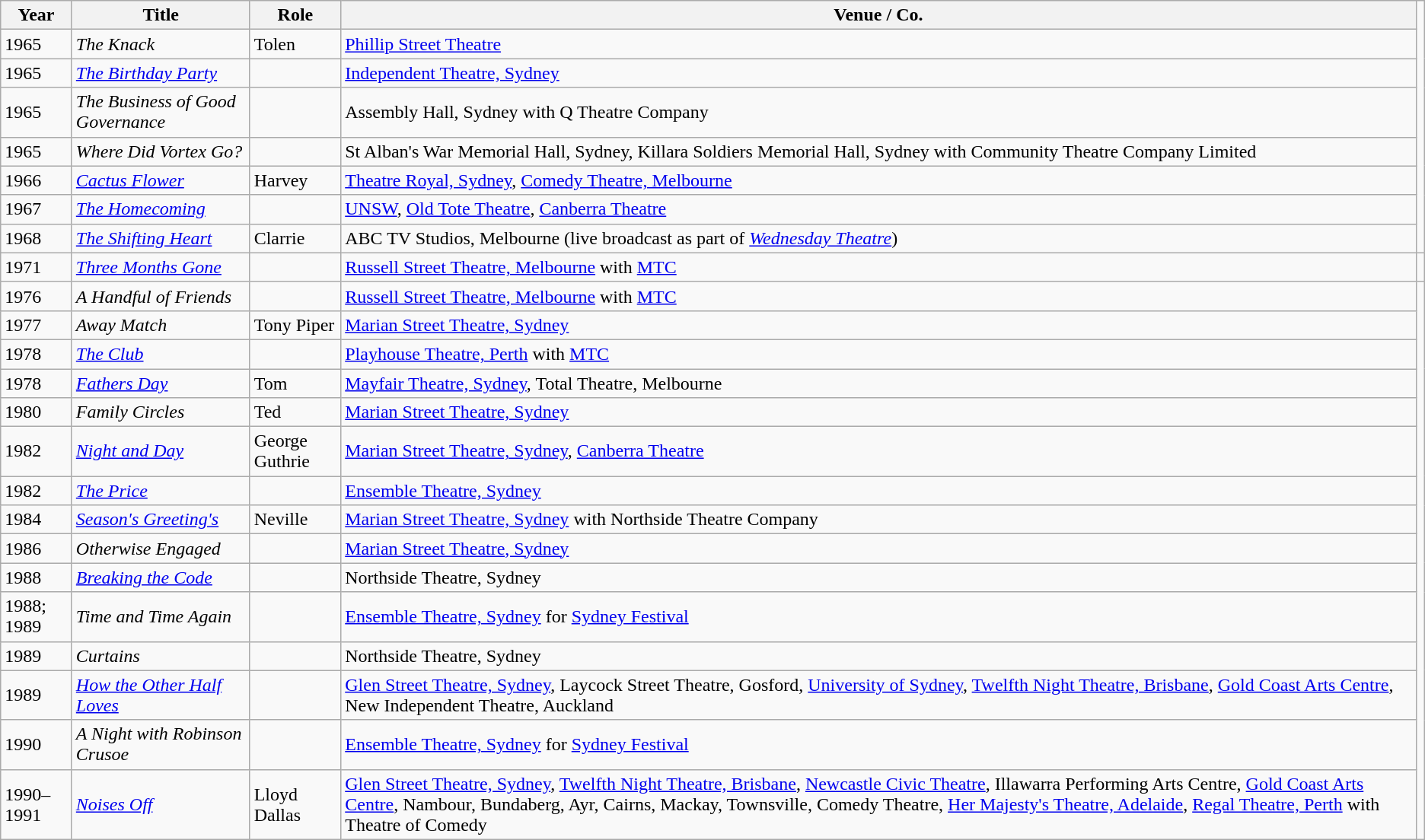<table class="wikitable">
<tr>
<th>Year</th>
<th>Title</th>
<th>Role</th>
<th>Venue / Co.</th>
</tr>
<tr>
<td>1965</td>
<td><em>The Knack</em></td>
<td>Tolen</td>
<td><a href='#'>Phillip Street Theatre</a></td>
</tr>
<tr>
<td>1965</td>
<td><em><a href='#'>The Birthday Party</a></em></td>
<td></td>
<td><a href='#'>Independent Theatre, Sydney</a></td>
</tr>
<tr>
<td>1965</td>
<td><em>The Business of Good Governance</em></td>
<td></td>
<td>Assembly Hall, Sydney with Q Theatre Company</td>
</tr>
<tr>
<td>1965</td>
<td><em>Where Did Vortex Go?</em></td>
<td></td>
<td>St Alban's War Memorial Hall, Sydney, Killara Soldiers Memorial Hall, Sydney with Community Theatre Company Limited</td>
</tr>
<tr>
<td>1966</td>
<td><em><a href='#'>Cactus Flower</a></em></td>
<td>Harvey</td>
<td><a href='#'>Theatre Royal, Sydney</a>, <a href='#'>Comedy Theatre, Melbourne</a></td>
</tr>
<tr>
<td>1967</td>
<td><em><a href='#'>The Homecoming</a></em></td>
<td></td>
<td><a href='#'>UNSW</a>, <a href='#'>Old Tote Theatre</a>, <a href='#'>Canberra Theatre</a></td>
</tr>
<tr>
<td>1968</td>
<td><em><a href='#'>The Shifting Heart</a></em></td>
<td>Clarrie</td>
<td>ABC TV Studios, Melbourne (live broadcast as part of <em><a href='#'>Wednesday Theatre</a></em>)</td>
</tr>
<tr>
<td>1971</td>
<td><em><a href='#'>Three Months Gone</a></em></td>
<td></td>
<td><a href='#'>Russell Street Theatre, Melbourne</a> with <a href='#'>MTC</a></td>
<td></td>
</tr>
<tr>
<td>1976</td>
<td><em>A Handful of Friends</em></td>
<td></td>
<td><a href='#'>Russell Street Theatre, Melbourne</a> with <a href='#'>MTC</a></td>
</tr>
<tr>
<td>1977</td>
<td><em>Away Match</em></td>
<td>Tony Piper</td>
<td><a href='#'>Marian Street Theatre, Sydney</a></td>
</tr>
<tr>
<td>1978</td>
<td><em><a href='#'>The Club</a></em></td>
<td></td>
<td><a href='#'>Playhouse Theatre, Perth</a> with <a href='#'>MTC</a></td>
</tr>
<tr>
<td>1978</td>
<td><em><a href='#'>Fathers Day</a></em></td>
<td>Tom</td>
<td><a href='#'>Mayfair Theatre, Sydney</a>, Total Theatre, Melbourne</td>
</tr>
<tr>
<td>1980</td>
<td><em>Family Circles</em></td>
<td>Ted</td>
<td><a href='#'>Marian Street Theatre, Sydney</a></td>
</tr>
<tr>
<td>1982</td>
<td><em><a href='#'>Night and Day</a></em></td>
<td>George Guthrie</td>
<td><a href='#'>Marian Street Theatre, Sydney</a>, <a href='#'>Canberra Theatre</a></td>
</tr>
<tr>
<td>1982</td>
<td><em><a href='#'>The Price</a></em></td>
<td></td>
<td><a href='#'>Ensemble Theatre, Sydney</a></td>
</tr>
<tr>
<td>1984</td>
<td><em><a href='#'>Season's Greeting's</a></em></td>
<td>Neville</td>
<td><a href='#'>Marian Street Theatre, Sydney</a> with Northside Theatre Company</td>
</tr>
<tr>
<td>1986</td>
<td><em>Otherwise Engaged</em></td>
<td></td>
<td><a href='#'>Marian Street Theatre, Sydney</a></td>
</tr>
<tr>
<td>1988</td>
<td><em><a href='#'>Breaking the Code</a></em></td>
<td></td>
<td>Northside Theatre, Sydney</td>
</tr>
<tr>
<td>1988; 1989</td>
<td><em>Time and Time Again</em></td>
<td></td>
<td><a href='#'>Ensemble Theatre, Sydney</a> for <a href='#'>Sydney Festival</a></td>
</tr>
<tr>
<td>1989</td>
<td><em>Curtains</em></td>
<td></td>
<td>Northside Theatre, Sydney</td>
</tr>
<tr>
<td>1989</td>
<td><em><a href='#'>How the Other Half Loves</a></em></td>
<td></td>
<td><a href='#'>Glen Street Theatre, Sydney</a>, Laycock Street Theatre, Gosford, <a href='#'>University of Sydney</a>, <a href='#'>Twelfth Night Theatre, Brisbane</a>, <a href='#'>Gold Coast Arts Centre</a>, New Independent Theatre, Auckland</td>
</tr>
<tr>
<td>1990</td>
<td><em>A Night with Robinson Crusoe</em></td>
<td></td>
<td><a href='#'>Ensemble Theatre, Sydney</a> for <a href='#'>Sydney Festival</a></td>
</tr>
<tr>
<td>1990–1991</td>
<td><em><a href='#'>Noises Off</a></em></td>
<td>Lloyd Dallas</td>
<td><a href='#'>Glen Street Theatre, Sydney</a>, <a href='#'>Twelfth Night Theatre, Brisbane</a>, <a href='#'>Newcastle Civic Theatre</a>, Illawarra Performing Arts Centre, <a href='#'>Gold Coast Arts Centre</a>, Nambour, Bundaberg, Ayr, Cairns, Mackay, Townsville, Comedy Theatre, <a href='#'>Her Majesty's Theatre, Adelaide</a>, <a href='#'>Regal Theatre, Perth</a> with Theatre of Comedy</td>
</tr>
</table>
